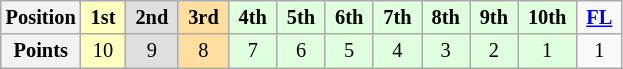<table class="wikitable" style="font-size:85%; text-align:center">
<tr>
<th>Position</th>
<td style="background:#ffffbf;"> <strong>1st</strong> </td>
<td style="background:#dfdfdf;"> <strong>2nd</strong> </td>
<td style="background:#ffdf9f;"> <strong>3rd</strong> </td>
<td style="background:#dfffdf;"> <strong>4th</strong> </td>
<td style="background:#dfffdf;"> <strong>5th</strong> </td>
<td style="background:#dfffdf;"> <strong>6th</strong> </td>
<td style="background:#dfffdf;"> <strong>7th</strong> </td>
<td style="background:#dfffdf;"> <strong>8th</strong> </td>
<td style="background:#dfffdf;"> <strong>9th</strong> </td>
<td style="background:#dfffdf;"> <strong>10th</strong> </td>
<td> <strong><a href='#'>FL</a></strong> </td>
</tr>
<tr>
<th>Points</th>
<td style="background:#ffffbf;">10</td>
<td style="background:#dfdfdf;">9</td>
<td style="background:#ffdf9f;">8</td>
<td style="background:#dfffdf;">7</td>
<td style="background:#dfffdf;">6</td>
<td style="background:#dfffdf;">5</td>
<td style="background:#dfffdf;">4</td>
<td style="background:#dfffdf;">3</td>
<td style="background:#dfffdf;">2</td>
<td style="background:#dfffdf;">1</td>
<td>1</td>
</tr>
</table>
